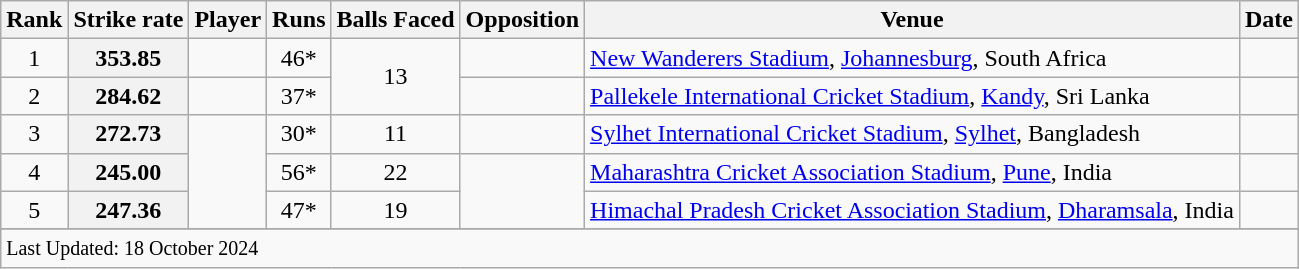<table class="wikitable plainrowheaders sortable">
<tr>
<th scope=col>Rank</th>
<th scope=col>Strike rate</th>
<th scope=col>Player</th>
<th scope=col>Runs</th>
<th scope=col>Balls Faced</th>
<th scope=col>Opposition</th>
<th scope=col>Venue</th>
<th scope=col>Date</th>
</tr>
<tr>
<td align=center>1</td>
<th scope=row style=text-align:center;>353.85</th>
<td></td>
<td align=center>46*</td>
<td align=center rowspan=2>13</td>
<td></td>
<td><a href='#'>New Wanderers Stadium</a>, <a href='#'>Johannesburg</a>, South Africa</td>
<td> </td>
</tr>
<tr>
<td align=center>2</td>
<th scope=row style=text-align:center;>284.62</th>
<td> </td>
<td align=center>37*</td>
<td></td>
<td><a href='#'>Pallekele International Cricket Stadium</a>, <a href='#'>Kandy</a>, Sri Lanka</td>
<td></td>
</tr>
<tr>
<td align=center>3</td>
<th scope=row style=text-align:center;>272.73</th>
<td rowspan=3> </td>
<td align=center>30*</td>
<td align=center>11</td>
<td></td>
<td><a href='#'>Sylhet International Cricket Stadium</a>, <a href='#'>Sylhet</a>, Bangladesh</td>
<td></td>
</tr>
<tr>
<td align=center>4</td>
<th scope=row style=text-align:center;>245.00</th>
<td align=center>56*</td>
<td align=center>22</td>
<td rowspan=2></td>
<td><a href='#'>Maharashtra Cricket Association Stadium</a>, <a href='#'>Pune</a>, India</td>
<td></td>
</tr>
<tr>
<td align=center>5</td>
<th scope=row style=text-align:center;>247.36</th>
<td align=center>47*</td>
<td align=center>19</td>
<td><a href='#'>Himachal Pradesh Cricket Association Stadium</a>, <a href='#'>Dharamsala</a>, India</td>
<td></td>
</tr>
<tr>
</tr>
<tr class=sortbottom>
<td colspan=8><small>Last Updated: 18 October 2024</small></td>
</tr>
</table>
